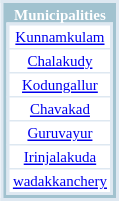<table cellpadding="2" cellspacing="0" border="1" align="right" style="background-color:#FFFFFF; border-collapse: collapse; border: 2px #DEE8F1 solid; font-size: x-small; font-family: verdana">
<tr>
<td style="background-color:#A1C2CF; color:#FFFFFF; text-align:center;"><strong>Municipalities</strong><br><table cellpadding="2" cellspacing="0"  border="1" style="background-color:#FFFFFF; border-collapse: collapse; border:2px #DEE8F1 solid; font-size: x-small; font-family: verdana">
<tr>
<td style="text-align:center;"><a href='#'>Kunnamkulam</a></td>
</tr>
<tr --->
<td style="text-align:center;"><a href='#'>Chalakudy</a></td>
</tr>
<tr --->
<td style="text-align:center;"><a href='#'>Kodungallur</a></td>
</tr>
<tr --->
<td style="text-align:center;"><a href='#'>Chavakad</a></td>
</tr>
<tr --->
<td style="text-align:center;"><a href='#'>Guruvayur</a></td>
</tr>
<tr --->
<td style="text-align:center;"><a href='#'>Irinjalakuda</a></td>
</tr>
<tr --->
<td style="text-align:center;"><a href='#'>wadakkanchery</a></td>
</tr>
</table>
</td>
</tr>
</table>
